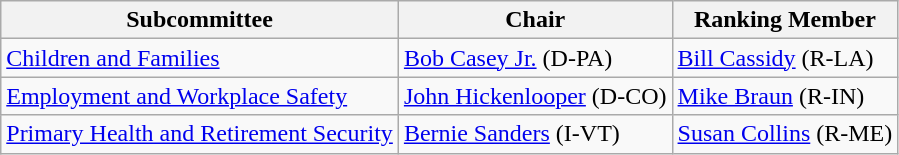<table class="wikitable">
<tr>
<th>Subcommittee</th>
<th>Chair</th>
<th>Ranking Member</th>
</tr>
<tr>
<td><a href='#'>Children and Families</a></td>
<td><a href='#'>Bob Casey Jr.</a> (D-PA)</td>
<td><a href='#'>Bill Cassidy</a> (R-LA)</td>
</tr>
<tr>
<td><a href='#'>Employment and Workplace Safety</a></td>
<td><a href='#'>John Hickenlooper</a> (D-CO)</td>
<td><a href='#'>Mike Braun</a> (R-IN)</td>
</tr>
<tr>
<td><a href='#'>Primary Health and Retirement Security</a></td>
<td><a href='#'>Bernie Sanders</a> (I-VT)</td>
<td><a href='#'>Susan Collins</a> (R-ME)</td>
</tr>
</table>
